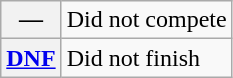<table class="wikitable">
<tr>
<th scope="row">—</th>
<td>Did not compete</td>
</tr>
<tr>
<th scope="row"><a href='#'>DNF</a></th>
<td>Did not finish</td>
</tr>
</table>
